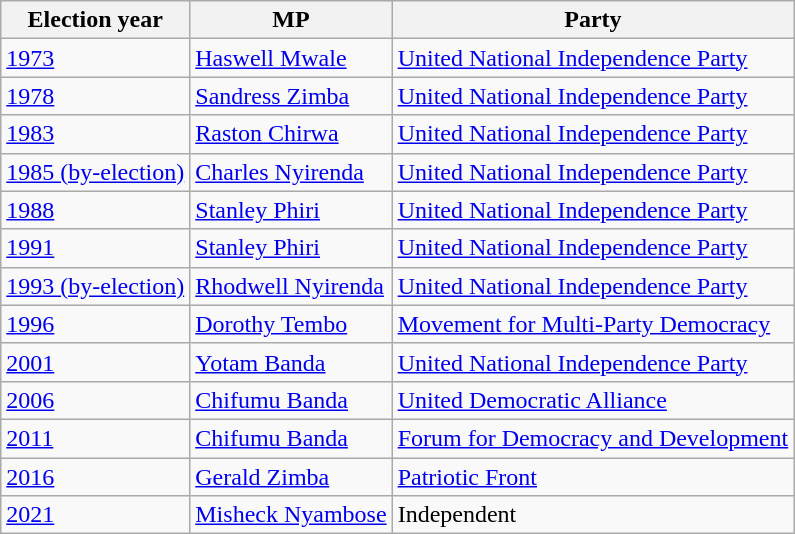<table class=wikitable>
<tr>
<th>Election year</th>
<th>MP</th>
<th>Party</th>
</tr>
<tr>
<td><a href='#'>1973</a></td>
<td><a href='#'>Haswell Mwale</a></td>
<td><a href='#'>United National Independence Party</a></td>
</tr>
<tr>
<td><a href='#'>1978</a></td>
<td><a href='#'>Sandress Zimba</a></td>
<td><a href='#'>United National Independence Party</a></td>
</tr>
<tr>
<td><a href='#'>1983</a></td>
<td><a href='#'>Raston Chirwa</a></td>
<td><a href='#'>United National Independence Party</a></td>
</tr>
<tr>
<td><a href='#'>1985 (by-election)</a></td>
<td><a href='#'>Charles Nyirenda</a></td>
<td><a href='#'>United National Independence Party</a></td>
</tr>
<tr>
<td><a href='#'>1988</a></td>
<td><a href='#'>Stanley Phiri</a></td>
<td><a href='#'>United National Independence Party</a></td>
</tr>
<tr>
<td><a href='#'>1991</a></td>
<td><a href='#'>Stanley Phiri</a></td>
<td><a href='#'>United National Independence Party</a></td>
</tr>
<tr>
<td><a href='#'>1993 (by-election)</a></td>
<td><a href='#'>Rhodwell Nyirenda</a></td>
<td><a href='#'>United National Independence Party</a></td>
</tr>
<tr>
<td><a href='#'>1996</a></td>
<td><a href='#'>Dorothy Tembo</a></td>
<td><a href='#'>Movement for Multi-Party Democracy</a></td>
</tr>
<tr>
<td><a href='#'>2001</a></td>
<td><a href='#'>Yotam Banda</a></td>
<td><a href='#'>United National Independence Party</a></td>
</tr>
<tr>
<td><a href='#'>2006</a></td>
<td><a href='#'>Chifumu Banda</a></td>
<td><a href='#'>United Democratic Alliance</a></td>
</tr>
<tr>
<td><a href='#'>2011</a></td>
<td><a href='#'>Chifumu Banda</a></td>
<td><a href='#'>Forum for Democracy and Development</a></td>
</tr>
<tr>
<td><a href='#'>2016</a></td>
<td><a href='#'>Gerald Zimba</a></td>
<td><a href='#'>Patriotic Front</a></td>
</tr>
<tr>
<td><a href='#'>2021</a></td>
<td><a href='#'>Misheck Nyambose</a></td>
<td>Independent</td>
</tr>
</table>
